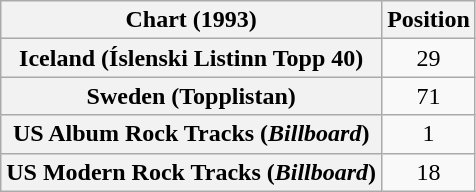<table class="wikitable sortable plainrowheaders" style="text-align:center">
<tr>
<th scope="col">Chart (1993)</th>
<th scope="col">Position</th>
</tr>
<tr>
<th scope="row">Iceland (Íslenski Listinn Topp 40)</th>
<td>29</td>
</tr>
<tr>
<th scope="row">Sweden (Topplistan)</th>
<td>71</td>
</tr>
<tr>
<th scope="row">US Album Rock Tracks (<em>Billboard</em>)</th>
<td>1</td>
</tr>
<tr>
<th scope="row">US Modern Rock Tracks (<em>Billboard</em>)</th>
<td>18</td>
</tr>
</table>
